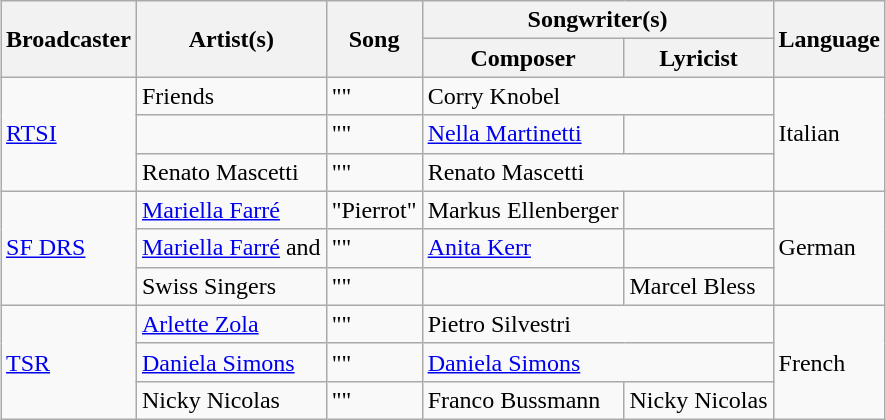<table class="sortable wikitable" style="margin: 1em auto 1em auto; text-align:left">
<tr>
<th rowspan="2">Broadcaster</th>
<th rowspan="2">Artist(s)</th>
<th rowspan="2">Song</th>
<th colspan="2">Songwriter(s)</th>
<th rowspan="2">Language</th>
</tr>
<tr>
<th>Composer</th>
<th>Lyricist</th>
</tr>
<tr>
<td rowspan="3"><a href='#'>RTSI</a></td>
<td>Friends</td>
<td>""</td>
<td colspan="2">Corry Knobel</td>
<td rowspan="3">Italian</td>
</tr>
<tr>
<td></td>
<td>""</td>
<td><a href='#'>Nella Martinetti</a></td>
<td></td>
</tr>
<tr>
<td>Renato Mascetti</td>
<td>""</td>
<td colspan="2">Renato Mascetti</td>
</tr>
<tr>
<td rowspan="3"><a href='#'>SF DRS</a></td>
<td><a href='#'>Mariella Farré</a></td>
<td>"Pierrot"</td>
<td>Markus Ellenberger</td>
<td></td>
<td rowspan="3">German</td>
</tr>
<tr>
<td><a href='#'>Mariella Farré</a> and </td>
<td>""</td>
<td><a href='#'>Anita Kerr</a></td>
<td></td>
</tr>
<tr>
<td>Swiss Singers</td>
<td>""</td>
<td></td>
<td>Marcel Bless</td>
</tr>
<tr>
<td rowspan="3"><a href='#'>TSR</a></td>
<td><a href='#'>Arlette Zola</a></td>
<td>""</td>
<td colspan="2">Pietro Silvestri</td>
<td rowspan="3">French</td>
</tr>
<tr>
<td><a href='#'>Daniela Simons</a></td>
<td>""</td>
<td colspan="2"><a href='#'>Daniela Simons</a></td>
</tr>
<tr>
<td>Nicky Nicolas</td>
<td>""</td>
<td>Franco Bussmann</td>
<td>Nicky Nicolas</td>
</tr>
</table>
